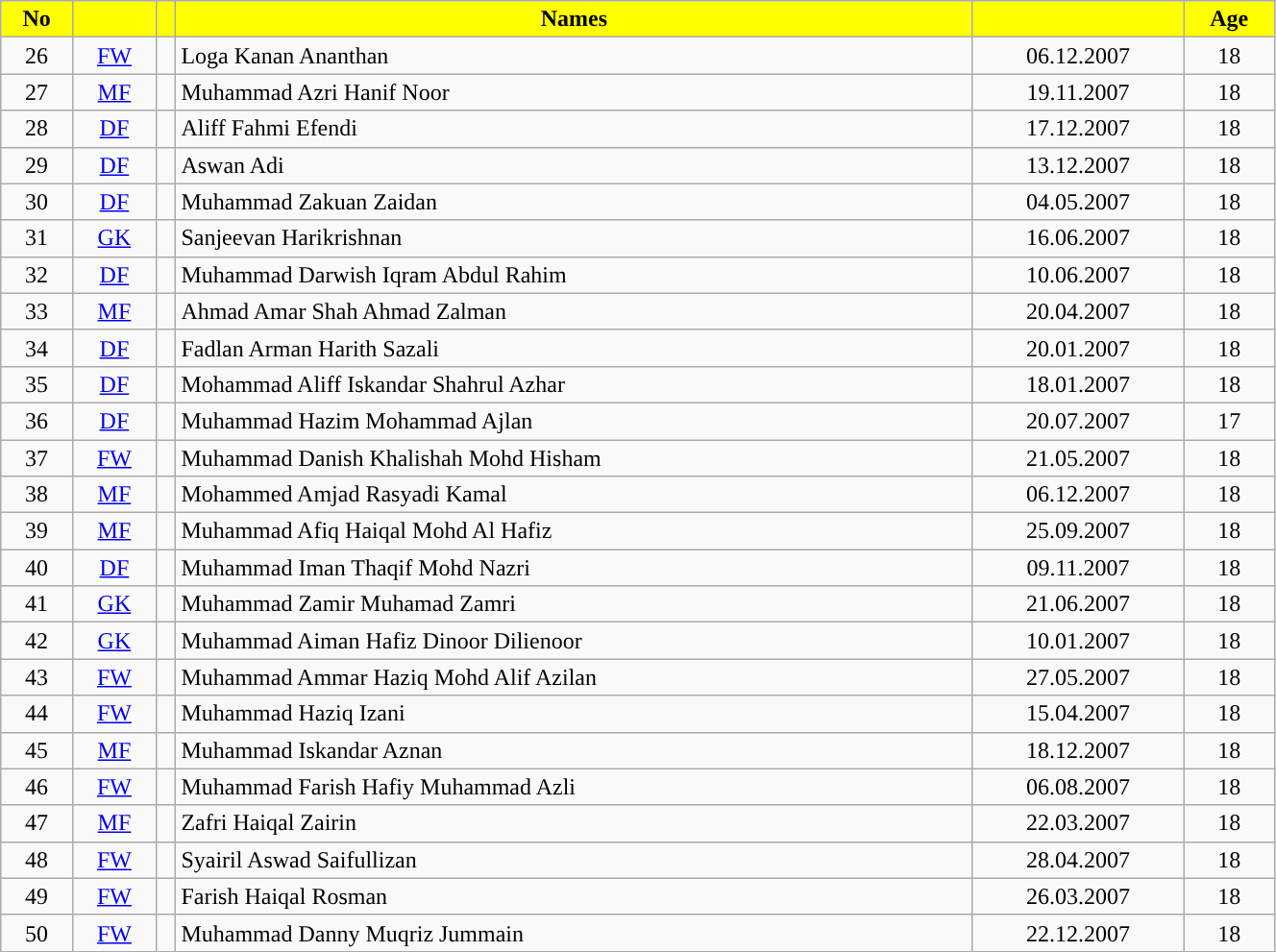<table class="wikitable" style="text-align:center; width:70%">
<tr>
<th style="background:yellow">No</th>
<th style="background:yellow"></th>
<th style="background:yellow"></th>
<th style="background:yellow">Names</th>
<th style="background:yellow"></th>
<th style="background:yellow">Age</th>
</tr>
<tr>
<td>26</td>
<td><a href='#'>FW</a></td>
<td></td>
<td align="left">Loga Kanan Ananthan</td>
<td>06.12.2007</td>
<td>18</td>
</tr>
<tr>
<td>27</td>
<td><a href='#'>MF</a></td>
<td></td>
<td align="left">Muhammad Azri Hanif Noor</td>
<td>19.11.2007</td>
<td>18</td>
</tr>
<tr>
<td>28</td>
<td><a href='#'>DF</a></td>
<td></td>
<td align="left">Aliff Fahmi Efendi</td>
<td>17.12.2007</td>
<td>18</td>
</tr>
<tr>
<td>29</td>
<td><a href='#'>DF</a></td>
<td></td>
<td align="left">Aswan Adi</td>
<td>13.12.2007</td>
<td>18</td>
</tr>
<tr>
<td>30</td>
<td><a href='#'>DF</a></td>
<td></td>
<td align="left">Muhammad Zakuan Zaidan</td>
<td>04.05.2007</td>
<td>18</td>
</tr>
<tr>
<td>31</td>
<td><a href='#'>GK</a></td>
<td></td>
<td align="left">Sanjeevan Harikrishnan</td>
<td>16.06.2007</td>
<td>18</td>
</tr>
<tr>
<td>32</td>
<td><a href='#'>DF</a></td>
<td></td>
<td align="left">Muhammad Darwish Iqram Abdul Rahim</td>
<td>10.06.2007</td>
<td>18</td>
</tr>
<tr>
<td>33</td>
<td><a href='#'>MF</a></td>
<td></td>
<td align="left">Ahmad Amar Shah Ahmad Zalman</td>
<td>20.04.2007</td>
<td>18</td>
</tr>
<tr>
<td>34</td>
<td><a href='#'>DF</a></td>
<td></td>
<td align="left">Fadlan Arman Harith Sazali</td>
<td>20.01.2007</td>
<td>18</td>
</tr>
<tr>
<td>35</td>
<td><a href='#'>DF</a></td>
<td></td>
<td align="left">Mohammad Aliff Iskandar Shahrul Azhar</td>
<td>18.01.2007</td>
<td>18</td>
</tr>
<tr>
<td>36</td>
<td><a href='#'>DF</a></td>
<td></td>
<td align="left">Muhammad Hazim Mohammad Ajlan</td>
<td>20.07.2007</td>
<td>17</td>
</tr>
<tr>
<td>37</td>
<td><a href='#'>FW</a></td>
<td></td>
<td align="left">Muhammad Danish Khalishah Mohd Hisham</td>
<td>21.05.2007</td>
<td>18</td>
</tr>
<tr>
<td>38</td>
<td><a href='#'>MF</a></td>
<td></td>
<td align="left">Mohammed Amjad Rasyadi Kamal</td>
<td>06.12.2007</td>
<td>18</td>
</tr>
<tr>
<td>39</td>
<td><a href='#'>MF</a></td>
<td></td>
<td align="left">Muhammad Afiq Haiqal Mohd Al Hafiz</td>
<td>25.09.2007</td>
<td>18</td>
</tr>
<tr>
<td>40</td>
<td><a href='#'>DF</a></td>
<td></td>
<td align="left">Muhammad Iman Thaqif Mohd Nazri</td>
<td>09.11.2007</td>
<td>18</td>
</tr>
<tr>
<td>41</td>
<td><a href='#'>GK</a></td>
<td></td>
<td align="left">Muhammad Zamir Muhamad Zamri</td>
<td>21.06.2007</td>
<td>18</td>
</tr>
<tr>
<td>42</td>
<td><a href='#'>GK</a></td>
<td></td>
<td align="left">Muhammad Aiman Hafiz Dinoor Dilienoor</td>
<td>10.01.2007</td>
<td>18</td>
</tr>
<tr>
<td>43</td>
<td><a href='#'>FW</a></td>
<td></td>
<td align="left">Muhammad Ammar Haziq Mohd Alif Azilan</td>
<td>27.05.2007</td>
<td>18</td>
</tr>
<tr>
<td>44</td>
<td><a href='#'>FW</a></td>
<td></td>
<td align="left">Muhammad Haziq Izani</td>
<td>15.04.2007</td>
<td>18</td>
</tr>
<tr>
<td>45</td>
<td><a href='#'>MF</a></td>
<td></td>
<td align="left">Muhammad Iskandar Aznan</td>
<td>18.12.2007</td>
<td>18</td>
</tr>
<tr>
<td>46</td>
<td><a href='#'>FW</a></td>
<td></td>
<td align="left">Muhammad Farish Hafiy Muhammad Azli</td>
<td>06.08.2007</td>
<td>18</td>
</tr>
<tr>
<td>47</td>
<td><a href='#'>MF</a></td>
<td></td>
<td align="left">Zafri Haiqal Zairin</td>
<td>22.03.2007</td>
<td>18</td>
</tr>
<tr>
<td>48</td>
<td><a href='#'>FW</a></td>
<td></td>
<td align="left">Syairil Aswad Saifullizan</td>
<td>28.04.2007</td>
<td>18</td>
</tr>
<tr>
<td>49</td>
<td><a href='#'>FW</a></td>
<td></td>
<td align="left">Farish Haiqal Rosman</td>
<td>26.03.2007</td>
<td>18</td>
</tr>
<tr>
<td>50</td>
<td><a href='#'>FW</a></td>
<td></td>
<td align="left">Muhammad Danny Muqriz Jummain</td>
<td>22.12.2007</td>
<td>18</td>
</tr>
</table>
